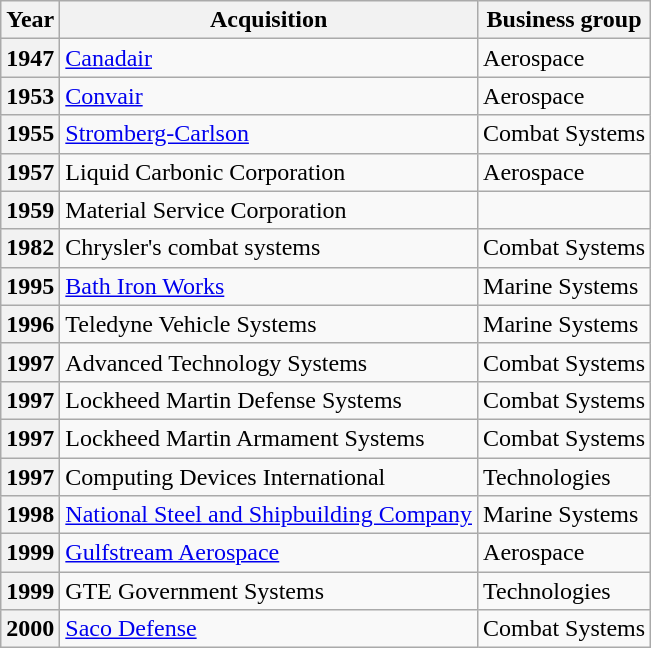<table class="wikitable sortable">
<tr>
<th>Year</th>
<th>Acquisition</th>
<th>Business group</th>
</tr>
<tr>
<th>1947</th>
<td><a href='#'>Canadair</a></td>
<td>Aerospace</td>
</tr>
<tr>
<th>1953</th>
<td><a href='#'>Convair</a></td>
<td>Aerospace</td>
</tr>
<tr>
<th>1955</th>
<td><a href='#'>Stromberg-Carlson</a></td>
<td>Combat Systems</td>
</tr>
<tr>
<th>1957</th>
<td>Liquid Carbonic Corporation</td>
<td>Aerospace</td>
</tr>
<tr>
<th>1959</th>
<td>Material Service Corporation</td>
<td></td>
</tr>
<tr>
<th>1982</th>
<td>Chrysler's combat systems</td>
<td>Combat Systems</td>
</tr>
<tr>
<th>1995</th>
<td><a href='#'>Bath Iron Works</a></td>
<td>Marine Systems</td>
</tr>
<tr>
<th>1996</th>
<td>Teledyne Vehicle Systems</td>
<td>Marine Systems</td>
</tr>
<tr>
<th>1997</th>
<td>Advanced Technology Systems</td>
<td>Combat Systems</td>
</tr>
<tr>
<th>1997</th>
<td>Lockheed Martin Defense Systems</td>
<td>Combat Systems</td>
</tr>
<tr>
<th>1997</th>
<td>Lockheed Martin Armament Systems</td>
<td>Combat Systems</td>
</tr>
<tr>
<th>1997</th>
<td>Computing Devices International</td>
<td>Technologies</td>
</tr>
<tr>
<th>1998</th>
<td><a href='#'>National Steel and Shipbuilding Company</a></td>
<td>Marine Systems</td>
</tr>
<tr>
<th>1999</th>
<td><a href='#'>Gulfstream Aerospace</a></td>
<td>Aerospace</td>
</tr>
<tr>
<th>1999</th>
<td>GTE Government Systems</td>
<td>Technologies</td>
</tr>
<tr>
<th>2000</th>
<td><a href='#'>Saco Defense</a></td>
<td>Combat Systems</td>
</tr>
</table>
